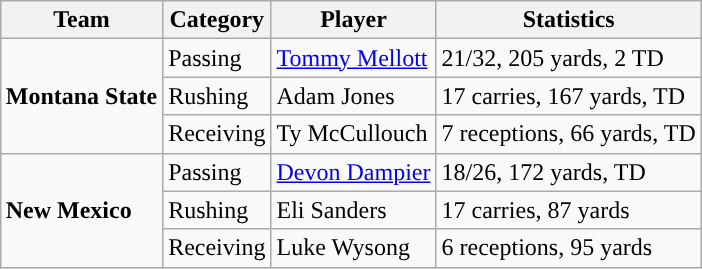<table class="wikitable" style="float: right;">
<tr>
<th>Team</th>
<th>Category</th>
<th>Player</th>
<th>Statistics</th>
</tr>
<tr>
<td rowspan=3><strong>Montana State</strong></td>
<td>Passing</td>
<td><a href='#'>Tommy Mellott</a></td>
<td>21/32, 205 yards, 2 TD</td>
</tr>
<tr>
<td>Rushing</td>
<td>Adam Jones</td>
<td>17 carries, 167 yards, TD</td>
</tr>
<tr>
<td>Receiving</td>
<td>Ty McCullouch</td>
<td>7 receptions, 66 yards, TD</td>
</tr>
<tr>
<td rowspan=3><strong>New Mexico</strong></td>
<td>Passing</td>
<td><a href='#'>Devon Dampier</a></td>
<td>18/26, 172 yards, TD</td>
</tr>
<tr>
<td>Rushing</td>
<td>Eli Sanders</td>
<td>17 carries, 87 yards</td>
</tr>
<tr>
<td>Receiving</td>
<td>Luke Wysong</td>
<td>6 receptions, 95 yards</td>
</tr>
</table>
